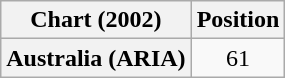<table class="wikitable plainrowheaders" style="text-align:center">
<tr>
<th scope="col">Chart (2002)</th>
<th scope="col">Position</th>
</tr>
<tr>
<th scope="row">Australia (ARIA)</th>
<td>61</td>
</tr>
</table>
